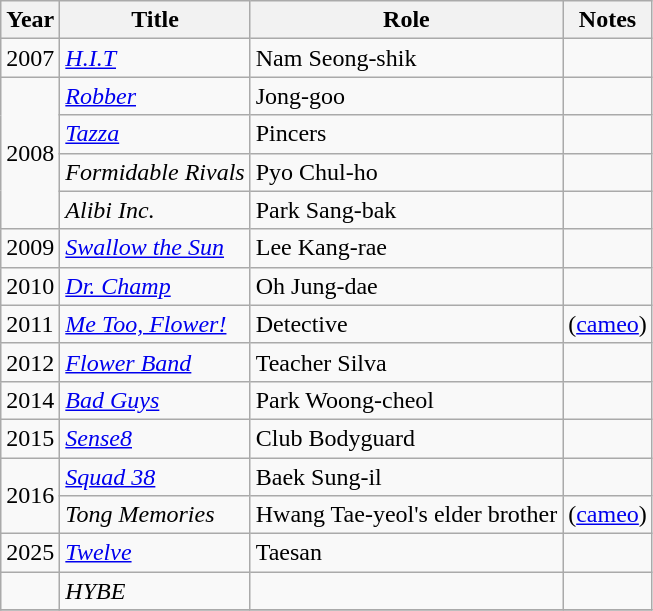<table class="wikitable sortable">
<tr>
<th>Year</th>
<th>Title</th>
<th>Role</th>
<th>Notes</th>
</tr>
<tr>
<td>2007</td>
<td><em><a href='#'>H.I.T</a></em></td>
<td>Nam Seong-shik</td>
<td></td>
</tr>
<tr>
<td rowspan="4">2008</td>
<td><em><a href='#'>Robber</a></em></td>
<td>Jong-goo</td>
<td></td>
</tr>
<tr>
<td><em><a href='#'>Tazza</a></em></td>
<td>Pincers</td>
<td></td>
</tr>
<tr>
<td><em>Formidable Rivals</em></td>
<td>Pyo Chul-ho</td>
<td></td>
</tr>
<tr>
<td><em>Alibi Inc.</em> </td>
<td>Park Sang-bak</td>
<td></td>
</tr>
<tr>
<td>2009</td>
<td><em><a href='#'>Swallow the Sun</a></em></td>
<td>Lee Kang-rae</td>
<td></td>
</tr>
<tr>
<td>2010</td>
<td><em><a href='#'>Dr. Champ</a></em></td>
<td>Oh Jung-dae</td>
<td></td>
</tr>
<tr>
<td>2011</td>
<td><em><a href='#'>Me Too, Flower!</a></em></td>
<td>Detective</td>
<td>(<a href='#'>cameo</a>)</td>
</tr>
<tr>
<td>2012</td>
<td><em><a href='#'>Flower Band</a></em></td>
<td>Teacher Silva</td>
<td></td>
</tr>
<tr>
<td>2014</td>
<td><em><a href='#'>Bad Guys</a></em></td>
<td>Park Woong-cheol</td>
<td></td>
</tr>
<tr>
<td>2015</td>
<td><em><a href='#'>Sense8</a></em></td>
<td>Club Bodyguard</td>
<td></td>
</tr>
<tr>
<td rowspan="2">2016</td>
<td><em><a href='#'>Squad 38</a></em></td>
<td>Baek Sung-il</td>
<td></td>
</tr>
<tr>
<td><em>Tong Memories</em></td>
<td>Hwang Tae-yeol's elder brother</td>
<td>(<a href='#'>cameo</a>)</td>
</tr>
<tr>
<td>2025</td>
<td><em><a href='#'>Twelve</a></em></td>
<td>Taesan</td>
<td></td>
</tr>
<tr>
<td></td>
<td><em>HYBE</em></td>
<td></td>
<td></td>
</tr>
<tr>
</tr>
</table>
